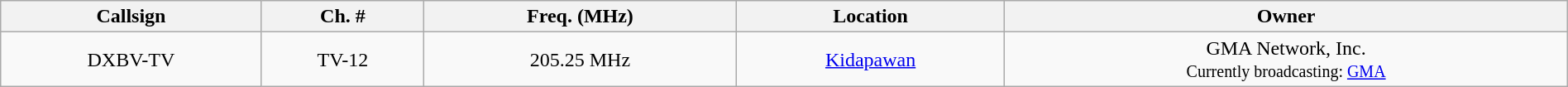<table class="wikitable" style="width:100%; text-align:center;">
<tr>
<th>Callsign</th>
<th>Ch. #</th>
<th>Freq. (MHz)</th>
<th>Location</th>
<th>Owner</th>
</tr>
<tr>
<td>DXBV-TV</td>
<td>TV-12</td>
<td>205.25 MHz</td>
<td><a href='#'>Kidapawan</a></td>
<td>GMA Network, Inc.<br><small>Currently broadcasting: <a href='#'>GMA</a></small></td>
</tr>
</table>
